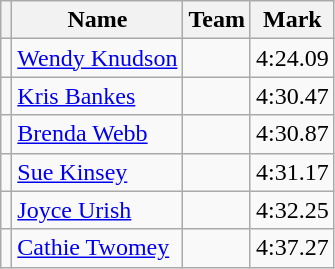<table class=wikitable>
<tr>
<th></th>
<th>Name</th>
<th>Team</th>
<th>Mark</th>
</tr>
<tr>
<td></td>
<td><a href='#'>Wendy Knudson</a></td>
<td></td>
<td>4:24.09</td>
</tr>
<tr>
<td></td>
<td><a href='#'>Kris Bankes</a></td>
<td></td>
<td>4:30.47</td>
</tr>
<tr>
<td></td>
<td><a href='#'>Brenda Webb</a></td>
<td></td>
<td>4:30.87</td>
</tr>
<tr>
<td></td>
<td><a href='#'>Sue Kinsey</a></td>
<td></td>
<td>4:31.17</td>
</tr>
<tr>
<td></td>
<td><a href='#'>Joyce Urish</a></td>
<td></td>
<td>4:32.25</td>
</tr>
<tr>
<td></td>
<td><a href='#'>Cathie Twomey</a></td>
<td></td>
<td>4:37.27</td>
</tr>
</table>
